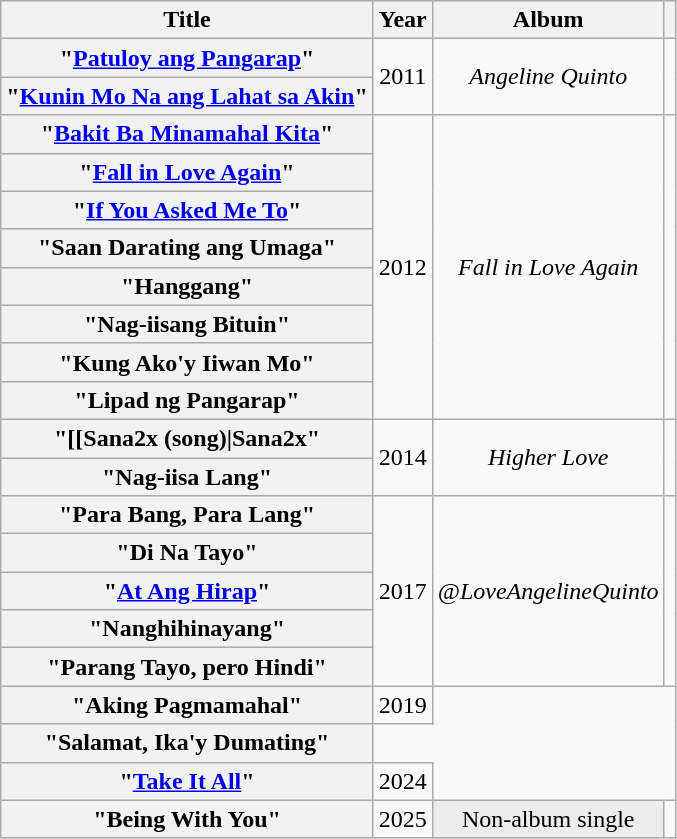<table class="wikitable plainrowheaders" style="text-align:center;">
<tr>
<th scope="col">Title</th>
<th scope="col">Year</th>
<th scope="col">Album</th>
<th scope="col"></th>
</tr>
<tr>
<th scope="row">"<a href='#'>Patuloy ang Pangarap</a>"</th>
<td rowspan="2">2011</td>
<td rowspan="2"><em>Angeline Quinto</em></td>
<td rowspan="2"></td>
</tr>
<tr>
<th scope="row">"<a href='#'>Kunin Mo Na ang Lahat sa Akin</a>"</th>
</tr>
<tr>
<th scope="row">"<a href='#'>Bakit Ba Minamahal Kita</a>"</th>
<td rowspan="8">2012</td>
<td rowspan="8"><em>Fall in Love Again</em></td>
<td rowspan="8"></td>
</tr>
<tr>
<th scope="row">"<a href='#'>Fall in Love Again</a>"</th>
</tr>
<tr>
<th scope="row">"<a href='#'>If You Asked Me To</a>"<br></th>
</tr>
<tr>
<th scope="row">"Saan Darating ang Umaga"</th>
</tr>
<tr>
<th scope="row">"Hanggang"</th>
</tr>
<tr>
<th scope="row">"Nag-iisang Bituin"</th>
</tr>
<tr>
<th scope="row">"Kung Ako'y Iiwan Mo"</th>
</tr>
<tr>
<th scope="row">"Lipad ng Pangarap"<br></th>
</tr>
<tr>
<th scope="row">"[[Sana2x (song)|Sana2x"</th>
<td rowspan="2">2014</td>
<td rowspan="2"><em>Higher Love</em></td>
<td rowspan="2"></td>
</tr>
<tr>
<th scope="row">"Nag-iisa Lang"</th>
</tr>
<tr>
<th scope="row">"Para Bang, Para Lang"</th>
<td rowspan="5">2017</td>
<td rowspan="5"><em>@LoveAngelineQuinto</em></td>
<td rowspan="5"></td>
</tr>
<tr>
<th scope="row">"Di Na Tayo"</th>
</tr>
<tr>
<th scope="row">"<a href='#'>At Ang Hirap</a>"</th>
</tr>
<tr>
<th scope="row">"Nanghihinayang"</th>
</tr>
<tr>
<th scope="row">"Parang Tayo, pero Hindi"<br></th>
</tr>
<tr>
<th scope="row">"Aking Pagmamahal"<br></th>
<td>2019</td>
</tr>
<tr>
<th scope="row">"Salamat, Ika'y Dumating"</th>
</tr>
<tr>
<th scope="row">"<a href='#'>Take It All</a>"</th>
<td>2024</td>
</tr>
<tr>
<th scope="row">"Being With You"</th>
<td>2025</td>
<td style="background:#ECECEC;">Non-album single</td>
<td></td>
</tr>
</table>
